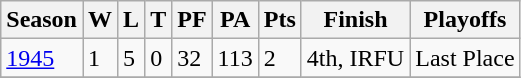<table class="wikitable">
<tr>
<th>Season</th>
<th>W</th>
<th>L</th>
<th>T</th>
<th>PF</th>
<th>PA</th>
<th>Pts</th>
<th>Finish</th>
<th>Playoffs</th>
</tr>
<tr>
<td><a href='#'>1945</a></td>
<td>1</td>
<td>5</td>
<td>0</td>
<td>32</td>
<td>113</td>
<td>2</td>
<td>4th, IRFU</td>
<td>Last Place</td>
</tr>
<tr>
</tr>
</table>
